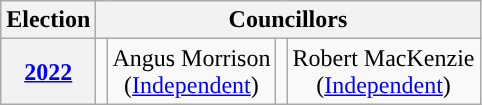<table class="wikitable" style="text-align:center">
<tr>
<th>Election</th>
<th colspan=4>Councillors</th>
</tr>
<tr>
<th><a href='#'>2022</a></th>
<td rowspan=1; style="background-color: "></td>
<td rowspan=1>Angus Morrison<br>(<a href='#'>Independent</a>)</td>
<td rowspan=1; style="background-color: "></td>
<td rowspan=1>Robert MacKenzie<br>(<a href='#'>Independent</a>)</td>
</tr>
</table>
